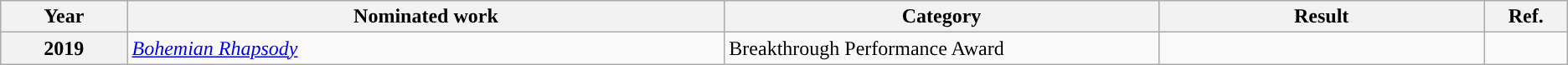<table class="wikitable">
<tr>
<th width=2%>Year</th>
<th width=11%>Nominated work</th>
<th width=8%>Category</th>
<th width=6%>Result</th>
<th width=1%>Ref.</th>
</tr>
<tr>
<th scope=row>2019</th>
<td><em><a href='#'>Bohemian Rhapsody</a></em></td>
<td>Breakthrough Performance Award</td>
<td></td>
<td style="text-align:center;"></td>
</tr>
</table>
